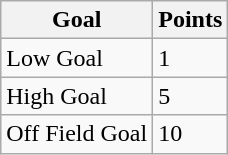<table class="wikitable">
<tr>
<th>Goal</th>
<th>Points</th>
</tr>
<tr>
<td>Low Goal</td>
<td>1</td>
</tr>
<tr>
<td>High Goal</td>
<td>5</td>
</tr>
<tr>
<td>Off Field Goal</td>
<td>10</td>
</tr>
</table>
